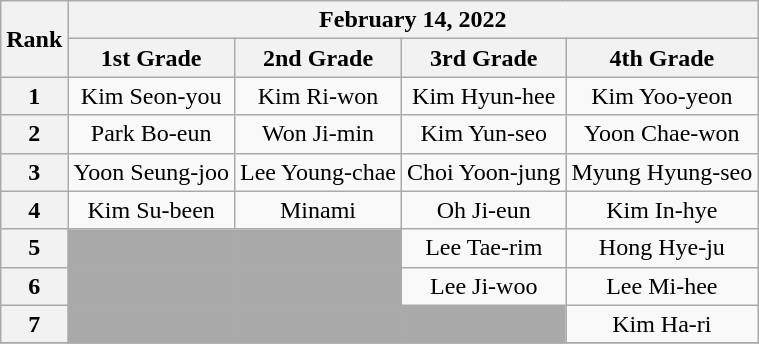<table class="wikitable sortable" style="text-align:center">
<tr>
<th rowspan="2">Rank</th>
<th colspan="4">February 14, 2022</th>
</tr>
<tr>
<th>1st Grade</th>
<th>2nd Grade</th>
<th>3rd Grade</th>
<th>4th Grade</th>
</tr>
<tr>
<th>1</th>
<td>Kim Seon-you</td>
<td>Kim Ri-won</td>
<td>Kim Hyun-hee</td>
<td>Kim Yoo-yeon</td>
</tr>
<tr>
<th>2</th>
<td>Park Bo-eun</td>
<td>Won Ji-min</td>
<td>Kim Yun-seo</td>
<td>Yoon Chae-won</td>
</tr>
<tr>
<th>3</th>
<td>Yoon Seung-joo</td>
<td>Lee Young-chae</td>
<td>Choi Yoon-jung</td>
<td>Myung Hyung-seo</td>
</tr>
<tr>
<th>4</th>
<td>Kim Su-been</td>
<td>Minami</td>
<td>Oh Ji-eun</td>
<td>Kim In-hye</td>
</tr>
<tr>
<th>5</th>
<td style="background:darkgray;"></td>
<td style="background:darkgray;"></td>
<td>Lee Tae-rim</td>
<td>Hong Hye-ju</td>
</tr>
<tr>
<th>6</th>
<td style="background:darkgray;"></td>
<td style="background:darkgray;"></td>
<td>Lee Ji-woo</td>
<td>Lee Mi-hee</td>
</tr>
<tr>
<th>7</th>
<td style="background:darkgray;"></td>
<td style="background:darkgray;"></td>
<td style="background:darkgray;"></td>
<td>Kim Ha-ri</td>
</tr>
<tr>
</tr>
</table>
